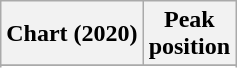<table class="wikitable sortable plainrowheaders" style="text-align:center">
<tr>
<th scope="col">Chart (2020)</th>
<th scope="col">Peak<br>position</th>
</tr>
<tr>
</tr>
<tr>
</tr>
<tr>
</tr>
<tr>
</tr>
<tr>
</tr>
<tr>
</tr>
<tr>
</tr>
<tr>
</tr>
<tr>
</tr>
<tr>
</tr>
<tr>
</tr>
</table>
